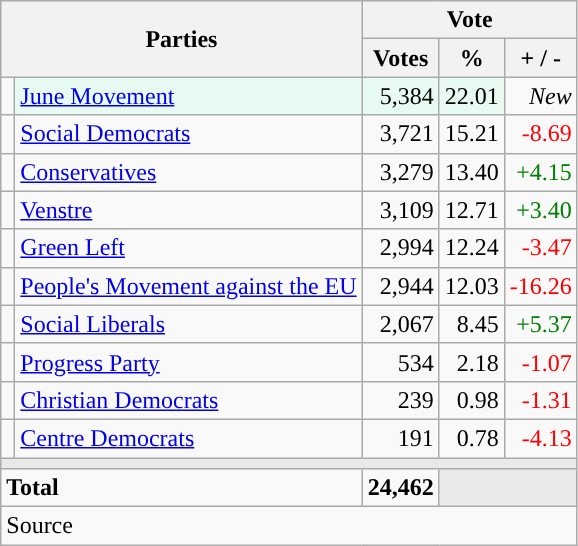<table class="wikitable" style="text-align:right;">
<tr>
<th style="text-align:centre;" rowspan="2" colspan="2" width="225">Parties</th>
<th colspan="3">Vote</th>
</tr>
<tr>
<th width="15">Votes</th>
<th width="15">%</th>
<th width="15">+ / -</th>
</tr>
<tr>
<td width="2" style="color:inherit;background:"></td>
<td bgcolor=#e8fbf3   align="left"><a href='#'>June Movement</a></td>
<td bgcolor=#e8fbf3>5,384</td>
<td bgcolor=#e8fbf3>22.01</td>
<td><em>New</em></td>
</tr>
<tr>
<td width="2" style="color:inherit;background:"></td>
<td align="left"><a href='#'>Social Democrats</a></td>
<td>3,721</td>
<td>15.21</td>
<td style=color:red;>-8.69</td>
</tr>
<tr>
<td width="2" style="color:inherit;background:"></td>
<td align="left"><a href='#'>Conservatives</a></td>
<td>3,279</td>
<td>13.40</td>
<td style=color:green;>+4.15</td>
</tr>
<tr>
<td width="2" style="color:inherit;background:"></td>
<td align="left"><a href='#'>Venstre</a></td>
<td>3,109</td>
<td>12.71</td>
<td style=color:green;>+3.40</td>
</tr>
<tr>
<td width="2" style="color:inherit;background:"></td>
<td align="left"><a href='#'>Green Left</a></td>
<td>2,994</td>
<td>12.24</td>
<td style=color:red;>-3.47</td>
</tr>
<tr>
<td width="2" style="color:inherit;background:"></td>
<td align="left"><a href='#'>People's Movement against the EU</a></td>
<td>2,944</td>
<td>12.03</td>
<td style=color:red;>-16.26</td>
</tr>
<tr>
<td width="2" style="color:inherit;background:"></td>
<td align="left"><a href='#'>Social Liberals</a></td>
<td>2,067</td>
<td>8.45</td>
<td style=color:green;>+5.37</td>
</tr>
<tr>
<td width="2" style="color:inherit;background:"></td>
<td align="left"><a href='#'>Progress Party</a></td>
<td>534</td>
<td>2.18</td>
<td style=color:red;>-1.07</td>
</tr>
<tr>
<td width="2" style="color:inherit;background:"></td>
<td align="left"><a href='#'>Christian Democrats</a></td>
<td>239</td>
<td>0.98</td>
<td style=color:red;>-1.31</td>
</tr>
<tr>
<td width="2" style="color:inherit;background:"></td>
<td align="left"><a href='#'>Centre Democrats</a></td>
<td>191</td>
<td>0.78</td>
<td style=color:red;>-4.13</td>
</tr>
<tr>
<td colspan="7" bgcolor="#E9E9E9"></td>
</tr>
<tr>
<td align="left" colspan="2"><strong>Total</strong></td>
<td><strong>24,462</strong></td>
<td bgcolor="#E9E9E9" colspan="2"></td>
</tr>
<tr>
<td align="left" colspan="6">Source</td>
</tr>
</table>
